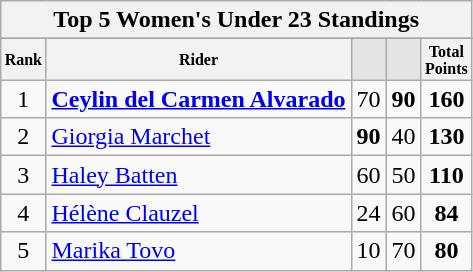<table class="wikitable sortable">
<tr>
<th colspan=27 align="center"><strong>Top 5 Women's Under 23 Standings</strong></th>
</tr>
<tr>
</tr>
<tr style="font-size:8pt;font-weight:bold">
<th align="center">Rank</th>
<th align="center">Rider</th>
<th class=unsortable style="background:#E5E4E2;"><small></small></th>
<th class=unsortable style="background:#E5E4E2;"><small></small></th>
<th align="center">Total<br>Points</th>
</tr>
<tr>
<td align=center>1</td>
<td> <strong><a href='#'>Ceylin del Carmen Alvarado</a></strong></td>
<td align=center>70</td>
<td align=center><strong>90</strong></td>
<td align=center><strong>160</strong></td>
</tr>
<tr>
<td align=center>2</td>
<td> <a href='#'>Giorgia Marchet</a></td>
<td align=center><strong>90</strong></td>
<td align=center>40</td>
<td align=center><strong>130</strong></td>
</tr>
<tr>
<td align=center>3</td>
<td> <a href='#'>Haley Batten</a></td>
<td align=center>60</td>
<td align=center>50</td>
<td align=center><strong>110</strong></td>
</tr>
<tr>
<td align=center>4</td>
<td> <a href='#'>Hélène Clauzel</a></td>
<td align=center>24</td>
<td align=center>60</td>
<td align=center><strong>84</strong></td>
</tr>
<tr>
<td align=center>5</td>
<td> <a href='#'>Marika Tovo</a></td>
<td align=center>10</td>
<td align=center>70</td>
<td align=center><strong>80</strong></td>
</tr>
</table>
